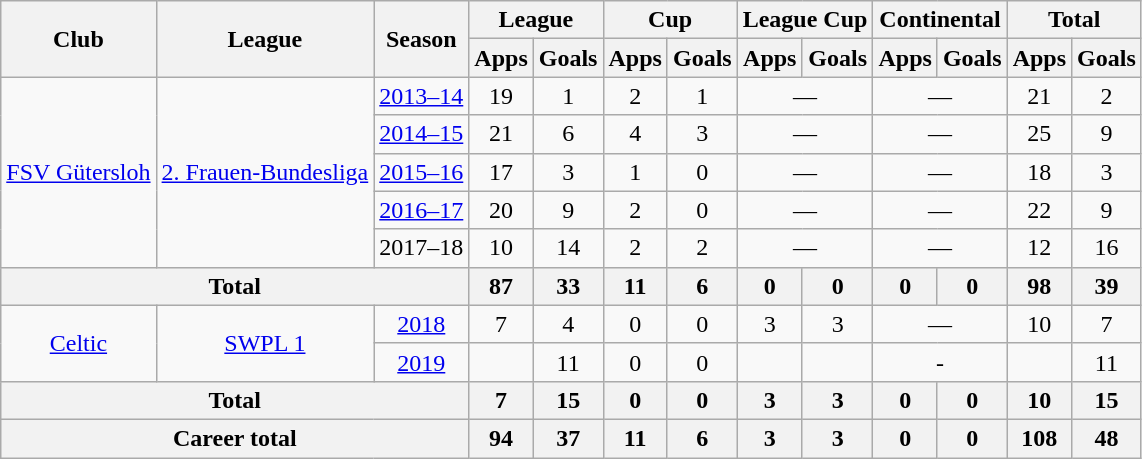<table class="wikitable" style="text-align: center;">
<tr>
<th rowspan="2">Club</th>
<th rowspan="2">League</th>
<th rowspan="2">Season</th>
<th colspan="2">League</th>
<th colspan="2">Cup</th>
<th colspan="2">League Cup</th>
<th colspan="2">Continental</th>
<th colspan="2">Total</th>
</tr>
<tr>
<th>Apps</th>
<th>Goals</th>
<th>Apps</th>
<th>Goals</th>
<th>Apps</th>
<th>Goals</th>
<th>Apps</th>
<th>Goals</th>
<th>Apps</th>
<th>Goals</th>
</tr>
<tr>
<td rowspan="5"><a href='#'>FSV Gütersloh</a></td>
<td rowspan="5"><a href='#'>2. Frauen-Bundesliga</a></td>
<td><a href='#'>2013–14</a></td>
<td>19</td>
<td>1</td>
<td>2</td>
<td>1</td>
<td colspan=2>—</td>
<td colspan=2>—</td>
<td>21</td>
<td>2</td>
</tr>
<tr>
<td><a href='#'>2014–15</a></td>
<td>21</td>
<td>6</td>
<td>4</td>
<td>3</td>
<td colspan=2>—</td>
<td colspan=2>—</td>
<td>25</td>
<td>9</td>
</tr>
<tr>
<td><a href='#'>2015–16</a></td>
<td>17</td>
<td>3</td>
<td>1</td>
<td>0</td>
<td colspan=2>—</td>
<td colspan=2>—</td>
<td>18</td>
<td>3</td>
</tr>
<tr>
<td><a href='#'>2016–17</a></td>
<td>20</td>
<td>9</td>
<td>2</td>
<td>0</td>
<td colspan=2>—</td>
<td colspan=2>—</td>
<td>22</td>
<td>9</td>
</tr>
<tr>
<td>2017–18</td>
<td>10</td>
<td>14</td>
<td>2</td>
<td>2</td>
<td colspan=2>—</td>
<td colspan=2>—</td>
<td>12</td>
<td>16</td>
</tr>
<tr>
<th colspan="3">Total</th>
<th>87</th>
<th>33</th>
<th>11</th>
<th>6</th>
<th>0</th>
<th>0</th>
<th>0</th>
<th>0</th>
<th>98</th>
<th>39</th>
</tr>
<tr>
<td rowspan="2"><a href='#'>Celtic</a></td>
<td rowspan="2"><a href='#'>SWPL 1</a></td>
<td><a href='#'>2018</a></td>
<td>7</td>
<td>4</td>
<td>0</td>
<td>0</td>
<td>3</td>
<td>3</td>
<td colspan="2">—</td>
<td>10</td>
<td>7</td>
</tr>
<tr>
<td><a href='#'>2019</a></td>
<td></td>
<td>11</td>
<td>0</td>
<td>0</td>
<td></td>
<td></td>
<td colspan="2">-</td>
<td></td>
<td>11</td>
</tr>
<tr>
<th colspan="3">Total</th>
<th>7</th>
<th>15</th>
<th>0</th>
<th>0</th>
<th>3</th>
<th>3</th>
<th>0</th>
<th>0</th>
<th>10</th>
<th>15</th>
</tr>
<tr>
<th colspan="3">Career total</th>
<th>94</th>
<th>37</th>
<th>11</th>
<th>6</th>
<th>3</th>
<th>3</th>
<th>0</th>
<th>0</th>
<th>108</th>
<th>48</th>
</tr>
</table>
